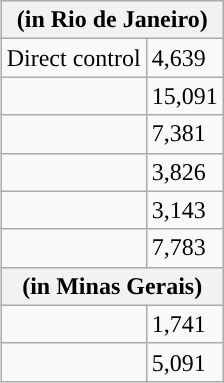<table class="wikitable mw-collapsible mw-collapsed” role=" presentation” style="float:right; margin-left: 10px; border-spacing: 2px; border: 1px solid darkgray;” |">
<tr>
<th colspan="2”">(in Rio de Janeiro)</th>
</tr>
<tr>
<td>Direct control</td>
<td>4,639</td>
</tr>
<tr>
<td></td>
<td>15,091</td>
</tr>
<tr>
<td></td>
<td>7,381</td>
</tr>
<tr>
<td></td>
<td>3,826</td>
</tr>
<tr>
<td></td>
<td>3,143</td>
</tr>
<tr>
<td></td>
<td>7,783</td>
</tr>
<tr>
<th colspan="2”">(in Minas Gerais)</th>
</tr>
<tr>
<td></td>
<td>1,741</td>
</tr>
<tr>
<td></td>
<td>5,091</td>
</tr>
</table>
